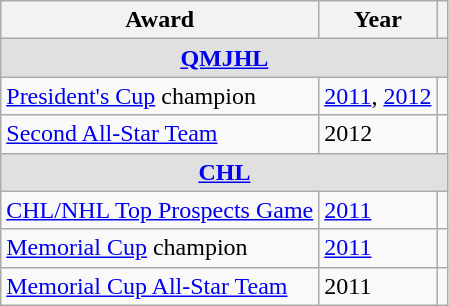<table class="wikitable">
<tr>
<th>Award</th>
<th>Year</th>
<th></th>
</tr>
<tr ALIGN="center" bgcolor="#e0e0e0">
<td colspan="3"><strong><a href='#'>QMJHL</a></strong></td>
</tr>
<tr>
<td><a href='#'>President's Cup</a> champion</td>
<td><a href='#'>2011</a>, <a href='#'>2012</a></td>
<td></td>
</tr>
<tr>
<td><a href='#'>Second All-Star Team</a></td>
<td>2012</td>
<td></td>
</tr>
<tr ALIGN="center" bgcolor="#e0e0e0">
<td colspan="3"><strong><a href='#'>CHL</a></strong></td>
</tr>
<tr>
<td><a href='#'>CHL/NHL Top Prospects Game</a></td>
<td><a href='#'>2011</a></td>
<td></td>
</tr>
<tr>
<td><a href='#'>Memorial Cup</a> champion</td>
<td><a href='#'>2011</a></td>
<td></td>
</tr>
<tr>
<td><a href='#'>Memorial Cup All-Star Team</a></td>
<td>2011</td>
<td></td>
</tr>
</table>
